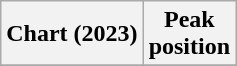<table class="wikitable sortable plainrowheaders">
<tr>
<th scope="col">Chart (2023)</th>
<th scope="col">Peak<br>position</th>
</tr>
<tr>
</tr>
</table>
